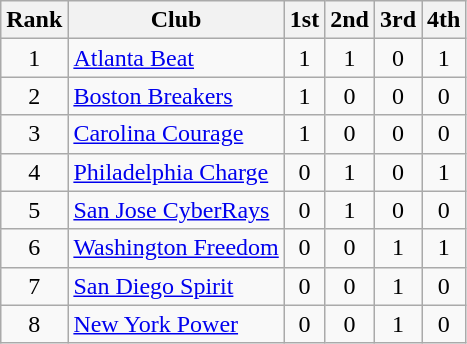<table class="wikitable" style="text-align:center">
<tr>
<th>Rank</th>
<th>Club</th>
<th>1st</th>
<th>2nd</th>
<th>3rd</th>
<th>4th</th>
</tr>
<tr>
<td>1</td>
<td align=left><a href='#'>Atlanta Beat</a></td>
<td>1</td>
<td>1</td>
<td>0</td>
<td>1</td>
</tr>
<tr>
<td>2</td>
<td align=left><a href='#'>Boston Breakers</a></td>
<td>1</td>
<td>0</td>
<td>0</td>
<td>0</td>
</tr>
<tr>
<td>3</td>
<td align=left><a href='#'>Carolina Courage</a></td>
<td>1</td>
<td>0</td>
<td>0</td>
<td>0</td>
</tr>
<tr>
<td>4</td>
<td align=left><a href='#'>Philadelphia Charge</a></td>
<td>0</td>
<td>1</td>
<td>0</td>
<td>1</td>
</tr>
<tr>
<td>5</td>
<td align=left><a href='#'>San Jose CyberRays</a></td>
<td>0</td>
<td>1</td>
<td>0</td>
<td>0</td>
</tr>
<tr>
<td>6</td>
<td align=left><a href='#'>Washington Freedom</a></td>
<td>0</td>
<td>0</td>
<td>1</td>
<td>1</td>
</tr>
<tr>
<td>7</td>
<td align=left><a href='#'>San Diego Spirit</a></td>
<td>0</td>
<td>0</td>
<td>1</td>
<td>0</td>
</tr>
<tr>
<td>8</td>
<td align=left><a href='#'>New York Power</a></td>
<td>0</td>
<td>0</td>
<td>1</td>
<td>0</td>
</tr>
</table>
